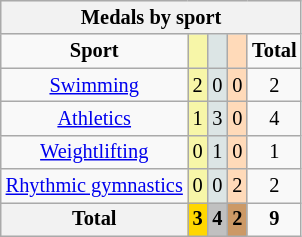<table class="wikitable" style="font-size:85%">
<tr style="background:#efefef;">
<th colspan="5"><strong>Medals by sport</strong></th>
</tr>
<tr align=center>
<td><strong>Sport</strong></td>
<td style="background:#f7f6a8;"></td>
<td style="background:#dce5e5;"></td>
<td style="background:#ffdab9;"></td>
<td><strong>Total</strong></td>
</tr>
<tr align=center>
<td><a href='#'>Swimming</a></td>
<td style="background:#f7f6a8;">2</td>
<td style="background:#dce5e5;">0</td>
<td style="background:#ffdab9;">0</td>
<td>2</td>
</tr>
<tr align=center>
<td><a href='#'>Athletics</a></td>
<td style="background:#f7f6a8;">1</td>
<td style="background:#dce5e5;">3</td>
<td style="background:#ffdab9;">0</td>
<td>4</td>
</tr>
<tr align=center>
<td><a href='#'>Weightlifting</a></td>
<td style="background:#f7f6a8;">0</td>
<td style="background:#dce5e5;">1</td>
<td style="background:#ffdab9;">0</td>
<td>1</td>
</tr>
<tr align=center>
<td><a href='#'>Rhythmic gymnastics</a></td>
<td style="background:#f7f6a8;">0</td>
<td style="background:#dce5e5;">0</td>
<td style="background:#ffdab9;">2</td>
<td>2</td>
</tr>
<tr align=center>
<th><strong>Total</strong></th>
<td style="background:gold;"><strong>3</strong></td>
<td style="background:silver;"><strong>4</strong></td>
<td style="background:#c96;"><strong>2</strong></td>
<td><strong>9</strong></td>
</tr>
</table>
